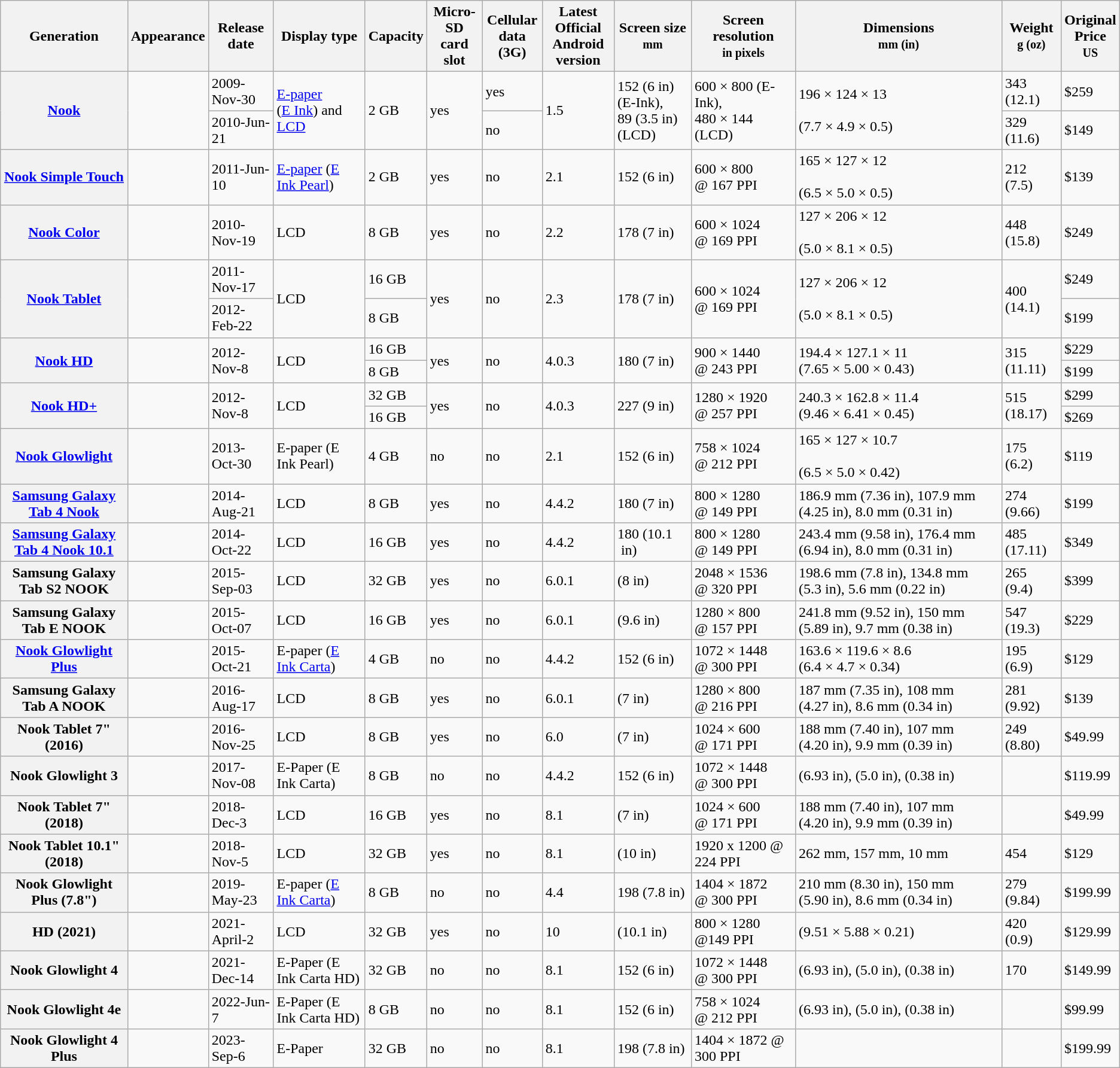<table class="wikitable">
<tr>
<th>Generation</th>
<th>Appearance</th>
<th>Release<br>date</th>
<th>Display type</th>
<th>Capacity</th>
<th>Micro-SD<br>card slot</th>
<th>Cellular<br>data (3G)</th>
<th>Latest Official<br>Android<br>version</th>
<th>Screen size<br><small>mm</small></th>
<th>Screen resolution<br><small>in pixels</small></th>
<th>Dimensions<br><small>mm (in)</small></th>
<th>Weight<br><small>g (oz)</small></th>
<th>Original<br>Price<br><small>US</small></th>
</tr>
<tr>
<th rowspan=2><a href='#'>Nook</a></th>
<td rowspan=2 style=text-align:center;></td>
<td>2009-Nov-30</td>
<td rowspan=2><a href='#'>E-paper</a> (<a href='#'>E&nbsp;Ink</a>) and <a href='#'>LCD</a></td>
<td rowspan=2>2 GB</td>
<td rowspan=2>yes</td>
<td>yes</td>
<td rowspan=2>1.5</td>
<td rowspan=2>152 (6 in) (E-Ink),<br>89 (3.5 in) (LCD)</td>
<td rowspan=2>600 × 800 (E-Ink),<br>480 × 144 (LCD)</td>
<td rowspan=2>196 × 124 × 13<br><br>(7.7 × 4.9 × 0.5)</td>
<td>343 (12.1)</td>
<td>$259</td>
</tr>
<tr>
<td>2010-Jun-21</td>
<td>no</td>
<td>329 (11.6)</td>
<td>$149</td>
</tr>
<tr>
<th><a href='#'>Nook Simple Touch</a></th>
<td style=text-align:center;></td>
<td>2011-Jun-10</td>
<td><a href='#'>E-paper</a> (<a href='#'>E Ink Pearl</a>)</td>
<td>2 GB</td>
<td>yes</td>
<td>no</td>
<td>2.1</td>
<td>152 (6 in)</td>
<td>600 × 800 @ 167 PPI</td>
<td>165 × 127 × 12<br><br>(6.5 × 5.0 × 0.5)</td>
<td>212 (7.5)</td>
<td>$139</td>
</tr>
<tr>
<th><a href='#'>Nook Color</a></th>
<td style=text-align:center;></td>
<td>2010-Nov-19</td>
<td>LCD</td>
<td>8 GB</td>
<td>yes</td>
<td>no</td>
<td>2.2</td>
<td>178 (7 in)</td>
<td>600 × 1024 @ 169 PPI</td>
<td>127 × 206 × 12<br><br>(5.0 × 8.1 × 0.5)</td>
<td>448 (15.8)</td>
<td>$249</td>
</tr>
<tr>
<th rowspan=2><a href='#'>Nook Tablet</a></th>
<td rowspan=2 style=text-align:center;></td>
<td>2011-Nov-17</td>
<td rowspan=2>LCD</td>
<td>16 GB</td>
<td rowspan=2>yes</td>
<td rowspan=2>no</td>
<td rowspan=2>2.3</td>
<td rowspan=2>178 (7 in)</td>
<td rowspan=2>600 × 1024 @ 169 PPI</td>
<td rowspan=2>127 × 206 × 12<br><br>(5.0 × 8.1 × 0.5)</td>
<td rowspan=2>400 (14.1)</td>
<td>$249</td>
</tr>
<tr>
<td>2012-Feb-22</td>
<td>8 GB</td>
<td>$199</td>
</tr>
<tr>
<th rowspan=2><a href='#'>Nook HD</a></th>
<td rowspan=2 style=text-align:center;></td>
<td rowspan=2>2012-Nov-8</td>
<td rowspan=2>LCD</td>
<td>16 GB</td>
<td rowspan=2>yes</td>
<td rowspan=2>no</td>
<td rowspan=2>4.0.3</td>
<td rowspan=2>180 (7 in)</td>
<td rowspan=2>900 × 1440 @ 243 PPI</td>
<td rowspan=2>194.4 × 127.1 × 11<br>(7.65 × 5.00 × 0.43)</td>
<td rowspan=2>315 (11.11)</td>
<td>$229</td>
</tr>
<tr>
<td>8 GB</td>
<td>$199</td>
</tr>
<tr>
<th rowspan=2><a href='#'>Nook HD+</a></th>
<td rowspan=2 style=text-align:center;></td>
<td rowspan=2>2012-Nov-8</td>
<td rowspan=2>LCD</td>
<td>32 GB</td>
<td rowspan=2>yes</td>
<td rowspan=2>no</td>
<td rowspan=2>4.0.3</td>
<td rowspan=2>227 (9 in)</td>
<td rowspan=2>1280 × 1920 @ 257 PPI</td>
<td rowspan=2>240.3 × 162.8 × 11.4<br>(9.46 × 6.41 × 0.45)</td>
<td rowspan=2>515 (18.17)</td>
<td>$299</td>
</tr>
<tr>
<td>16 GB</td>
<td>$269</td>
</tr>
<tr>
<th><a href='#'>Nook Glowlight</a></th>
<td style=text-align:center;></td>
<td>2013-Oct-30</td>
<td>E-paper (E Ink Pearl)</td>
<td>4 GB</td>
<td>no</td>
<td>no</td>
<td>2.1</td>
<td>152 (6 in)</td>
<td>758 × 1024 @ 212 PPI</td>
<td>165 × 127 × 10.7<br><br>(6.5 × 5.0 × 0.42)</td>
<td>175 (6.2)</td>
<td>$119</td>
</tr>
<tr>
<th><a href='#'>Samsung Galaxy Tab 4 Nook</a></th>
<td style=text-align:center;></td>
<td>2014-Aug-21</td>
<td>LCD</td>
<td>8 GB</td>
<td>yes</td>
<td>no</td>
<td>4.4.2</td>
<td>180 (7 in)</td>
<td>800 × 1280 @ 149 PPI</td>
<td>186.9 mm (7.36 in), 107.9 mm (4.25 in), 8.0 mm (0.31 in)</td>
<td>274 (9.66)</td>
<td>$199</td>
</tr>
<tr>
<th><a href='#'>Samsung Galaxy Tab 4 Nook 10.1</a></th>
<td style=text-align:center;></td>
<td>2014-Oct-22</td>
<td>LCD</td>
<td>16 GB</td>
<td>yes</td>
<td>no</td>
<td>4.4.2</td>
<td>180 (10.1  in)</td>
<td>800 × 1280 @ 149 PPI</td>
<td>243.4 mm (9.58 in), 176.4 mm (6.94 in), 8.0 mm (0.31 in)</td>
<td>485 (17.11)</td>
<td>$349</td>
</tr>
<tr>
<th>Samsung Galaxy Tab S2 NOOK</th>
<td style=text-align:center;></td>
<td>2015-Sep-03</td>
<td>LCD</td>
<td>32 GB</td>
<td>yes</td>
<td>no</td>
<td>6.0.1</td>
<td>(8 in)</td>
<td>2048 × 1536 @ 320 PPI</td>
<td>198.6 mm (7.8 in), 134.8 mm (5.3 in), 5.6 mm (0.22 in)</td>
<td>265 (9.4)</td>
<td>$399</td>
</tr>
<tr>
<th>Samsung Galaxy Tab E NOOK</th>
<td style=text-align:center;></td>
<td>2015-Oct-07</td>
<td>LCD</td>
<td>16 GB</td>
<td>yes</td>
<td>no</td>
<td>6.0.1</td>
<td>(9.6 in)</td>
<td>1280 × 800 @ 157 PPI</td>
<td>241.8 mm (9.52 in), 150 mm (5.89 in), 9.7 mm (0.38 in)</td>
<td>547 (19.3)</td>
<td>$229</td>
</tr>
<tr>
<th><a href='#'>Nook Glowlight Plus</a></th>
<td style=text-align:center;></td>
<td>2015-Oct-21</td>
<td>E-paper (<a href='#'>E Ink Carta</a>)</td>
<td>4 GB</td>
<td>no</td>
<td>no</td>
<td>4.4.2</td>
<td>152 (6 in)</td>
<td>1072 × 1448 @ 300 PPI</td>
<td>163.6 × 119.6 × 8.6<br>(6.4 × 4.7 × 0.34)</td>
<td>195 (6.9)</td>
<td>$129</td>
</tr>
<tr>
<th>Samsung Galaxy Tab A NOOK</th>
<td style=text-align:center;></td>
<td>2016-Aug-17</td>
<td>LCD</td>
<td>8 GB</td>
<td>yes</td>
<td>no</td>
<td>6.0.1</td>
<td>(7 in)</td>
<td>1280 × 800 @ 216 PPI</td>
<td>187 mm (7.35 in), 108 mm (4.27 in), 8.6 mm (0.34 in)</td>
<td>281 (9.92)</td>
<td>$139</td>
</tr>
<tr>
<th>Nook Tablet 7" (2016)</th>
<td style=text-align:center;></td>
<td>2016-Nov-25</td>
<td>LCD</td>
<td>8 GB</td>
<td>yes</td>
<td>no</td>
<td>6.0</td>
<td>(7 in)</td>
<td>1024 × 600 @ 171 PPI</td>
<td>188 mm (7.40 in), 107 mm (4.20 in), 9.9 mm (0.39 in)</td>
<td>249<br>(8.80)</td>
<td>$49.99</td>
</tr>
<tr>
<th>Nook Glowlight 3</th>
<td></td>
<td>2017-Nov-08</td>
<td>E-Paper (E Ink Carta)</td>
<td>8 GB</td>
<td>no</td>
<td>no</td>
<td>4.4.2</td>
<td>152 (6 in)</td>
<td>1072 × 1448 @ 300 PPI</td>
<td>(6.93 in), (5.0 in), (0.38 in)</td>
<td></td>
<td>$119.99</td>
</tr>
<tr>
<th>Nook Tablet 7" (2018)</th>
<td style=text-align:center;></td>
<td>2018-Dec-3</td>
<td>LCD</td>
<td>16 GB</td>
<td>yes</td>
<td>no</td>
<td>8.1</td>
<td>(7 in)</td>
<td>1024 × 600 @ 171 PPI</td>
<td>188 mm (7.40 in), 107 mm (4.20 in), 9.9 mm (0.39 in)</td>
<td></td>
<td>$49.99</td>
</tr>
<tr>
<th>Nook Tablet 10.1" (2018)</th>
<td></td>
<td>2018-Nov-5</td>
<td>LCD</td>
<td>32 GB</td>
<td>yes</td>
<td>no</td>
<td>8.1</td>
<td>(10 in)</td>
<td>1920 x 1200 @ 224 PPI</td>
<td>262 mm, 157 mm, 10 mm</td>
<td>454</td>
<td>$129</td>
</tr>
<tr>
<th>Nook Glowlight Plus (7.8")</th>
<td></td>
<td>2019-May-23</td>
<td>E-paper (<a href='#'>E Ink Carta</a>)</td>
<td>8 GB</td>
<td>no</td>
<td>no</td>
<td>4.4</td>
<td>198 (7.8 in)</td>
<td>1404 × 1872<br>@ 300 PPI</td>
<td>210 mm (8.30 in), 150 mm (5.90 in), 8.6 mm (0.34 in)</td>
<td>279 (9.84)</td>
<td>$199.99</td>
</tr>
<tr>
<th> HD (2021)</th>
<td></td>
<td>2021-April-2</td>
<td>LCD</td>
<td>32 GB</td>
<td>yes</td>
<td>no</td>
<td>10</td>
<td>(10.1 in)</td>
<td>800 × 1280 @149 PPI</td>
<td>(9.51 × 5.88 × 0.21)</td>
<td>420<br>(0.9)</td>
<td>$129.99</td>
</tr>
<tr>
<th>Nook Glowlight 4</th>
<td></td>
<td>2021-Dec-14</td>
<td>E-Paper (E Ink Carta HD)</td>
<td>32 GB</td>
<td>no</td>
<td>no</td>
<td>8.1</td>
<td>152 (6 in)</td>
<td>1072 × 1448 @ 300 PPI</td>
<td>(6.93 in), (5.0 in), (0.38 in)</td>
<td>170</td>
<td>$149.99</td>
</tr>
<tr>
<th>Nook Glowlight 4e</th>
<td></td>
<td>2022-Jun-7</td>
<td>E-Paper (E Ink Carta HD)</td>
<td>8 GB</td>
<td>no</td>
<td>no</td>
<td>8.1</td>
<td>152 (6 in)</td>
<td>758 × 1024 @ 212 PPI</td>
<td>(6.93 in), (5.0 in), (0.38 in)</td>
<td></td>
<td>$99.99</td>
</tr>
<tr>
<th>Nook Glowlight 4 Plus</th>
<td></td>
<td>2023-Sep-6</td>
<td>E-Paper</td>
<td>32 GB</td>
<td>no</td>
<td>no</td>
<td>8.1</td>
<td>198 (7.8 in)</td>
<td>1404 × 1872 @ 300 PPI</td>
<td></td>
<td></td>
<td>$199.99</td>
</tr>
</table>
